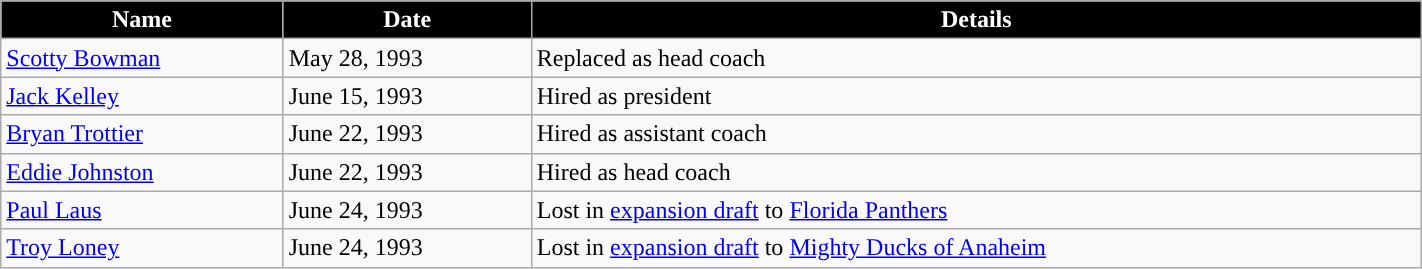<table class="wikitable" style="width:75%;">
<tr style="text-align:center; background:#ddd;">
<th style="color:white; background:#000000; ">Name</th>
<th style="color:white; background:#000000; ">Date</th>
<th style="color:white; background:#000000; ">Details</th>
</tr>
<tr>
<td><a href='#'>Scotty Bowman</a></td>
<td>May 28, 1993</td>
<td>Replaced as head coach</td>
</tr>
<tr>
<td><a href='#'>Jack Kelley</a></td>
<td>June 15, 1993</td>
<td>Hired as president</td>
</tr>
<tr>
<td><a href='#'>Bryan Trottier</a></td>
<td>June 22, 1993</td>
<td>Hired as assistant coach</td>
</tr>
<tr>
<td><a href='#'>Eddie Johnston</a></td>
<td>June 22, 1993</td>
<td>Hired as head coach</td>
</tr>
<tr>
<td><a href='#'>Paul Laus</a></td>
<td>June 24, 1993</td>
<td>Lost in <a href='#'>expansion draft</a> to <a href='#'>Florida Panthers</a></td>
</tr>
<tr>
<td><a href='#'>Troy Loney</a></td>
<td>June 24, 1993</td>
<td>Lost in <a href='#'>expansion draft</a> to <a href='#'>Mighty Ducks of Anaheim</a></td>
</tr>
</table>
